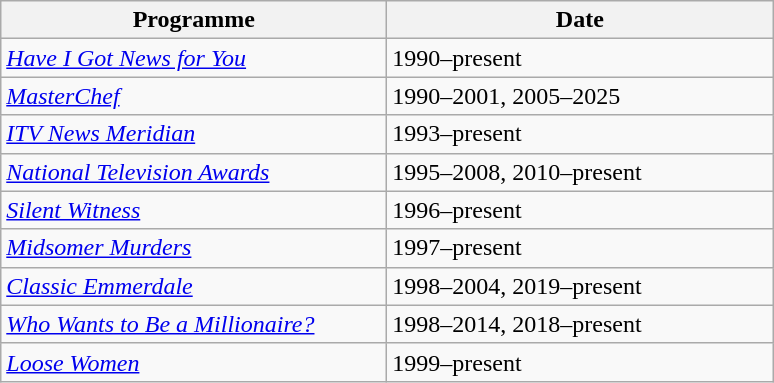<table class="wikitable">
<tr>
<th width=250>Programme</th>
<th width=250>Date</th>
</tr>
<tr>
<td><em><a href='#'>Have I Got News for You</a></em></td>
<td>1990–present</td>
</tr>
<tr>
<td><em><a href='#'>MasterChef</a></em></td>
<td>1990–2001, 2005–2025</td>
</tr>
<tr>
<td><em><a href='#'>ITV News Meridian</a></em></td>
<td>1993–present</td>
</tr>
<tr>
<td><em><a href='#'>National Television Awards</a></em></td>
<td>1995–2008, 2010–present</td>
</tr>
<tr>
<td><em><a href='#'>Silent Witness</a></em></td>
<td>1996–present</td>
</tr>
<tr>
<td><em><a href='#'>Midsomer Murders</a></em></td>
<td>1997–present</td>
</tr>
<tr>
<td><em><a href='#'>Classic Emmerdale</a></em></td>
<td>1998–2004, 2019–present</td>
</tr>
<tr>
<td><em><a href='#'>Who Wants to Be a Millionaire?</a></em></td>
<td>1998–2014, 2018–present</td>
</tr>
<tr>
<td><em><a href='#'>Loose Women</a></em></td>
<td>1999–present</td>
</tr>
</table>
